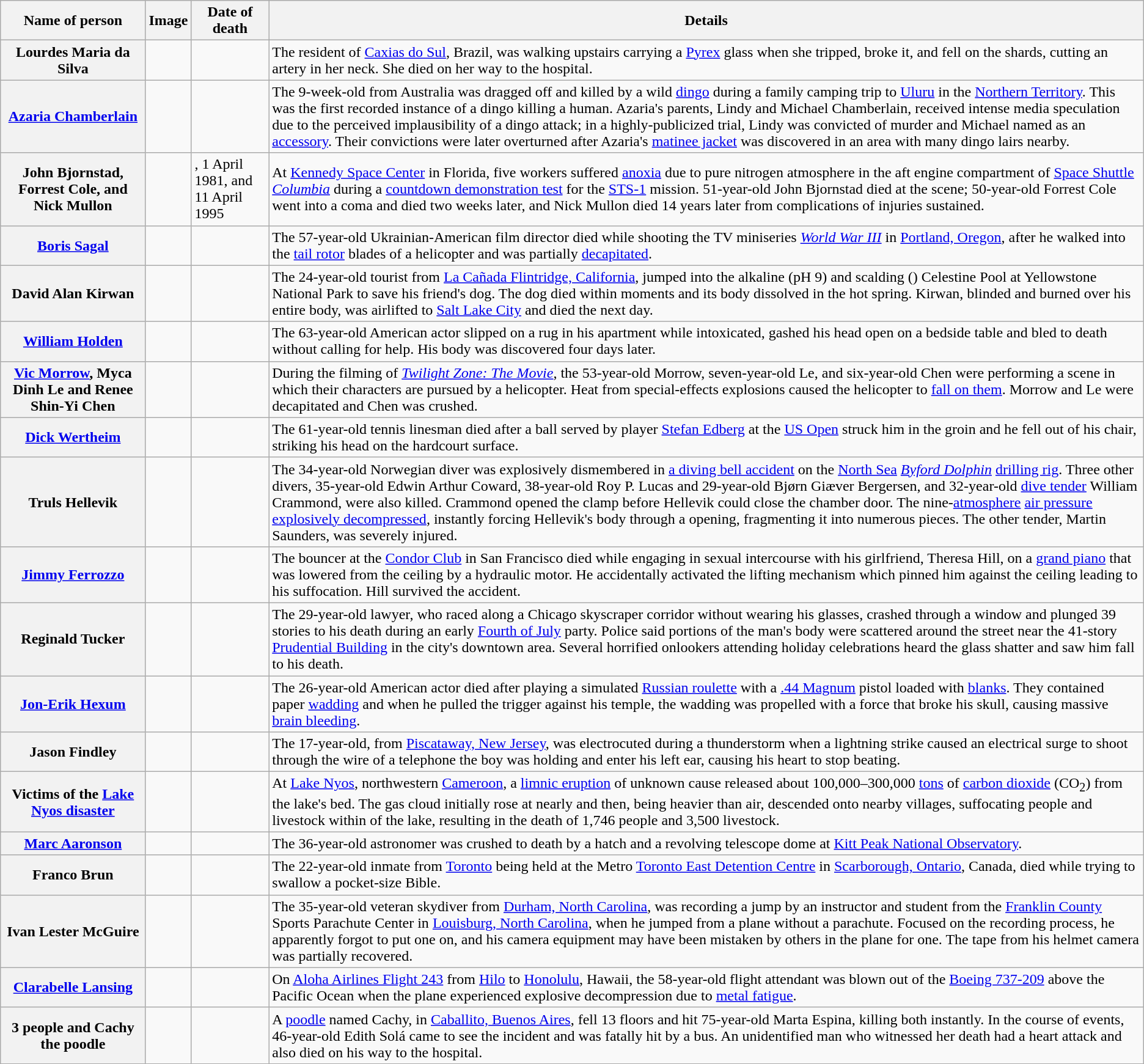<table class="wikitable">
<tr>
<th scope="col">Name of person</th>
<th scope="col">Image</th>
<th scope="col">Date of death</th>
<th scope="col">Details</th>
</tr>
<tr>
<th>Lourdes Maria da Silva</th>
<td></td>
<td></td>
<td>The resident of <a href='#'>Caxias do Sul</a>, Brazil, was walking upstairs carrying a <a href='#'>Pyrex</a> glass when she tripped, broke it, and fell on the shards, cutting an artery in her neck. She died on her way to the hospital.</td>
</tr>
<tr>
<th><a href='#'>Azaria Chamberlain</a></th>
<td></td>
<td></td>
<td>The 9-week-old from Australia was dragged off and killed by a wild <a href='#'>dingo</a> during a family camping trip to <a href='#'>Uluru</a> in the <a href='#'>Northern Territory</a>. This was the first recorded instance of a dingo killing a human. Azaria's parents, Lindy and Michael Chamberlain, received intense media speculation due to the perceived implausibility of a dingo attack; in a highly-publicized trial, Lindy was convicted of murder and Michael named as an <a href='#'>accessory</a>. Their convictions were later overturned after Azaria's <a href='#'>matinee jacket</a> was discovered in an area with many dingo lairs nearby.</td>
</tr>
<tr>
<th>John Bjornstad, Forrest Cole, and Nick Mullon</th>
<td></td>
<td>, 1 April 1981, and 11 April 1995</td>
<td>At <a href='#'>Kennedy Space Center</a> in Florida, five workers suffered <a href='#'>anoxia</a> due to pure nitrogen atmosphere in the aft engine compartment of <a href='#'>Space Shuttle <em>Columbia</em></a> during a <a href='#'>countdown demonstration test</a> for the <a href='#'>STS-1</a> mission. 51-year-old John Bjornstad died at the scene; 50-year-old Forrest Cole went into a coma and died two weeks later, and Nick Mullon died 14 years later from complications of injuries sustained.</td>
</tr>
<tr>
<th><a href='#'>Boris Sagal</a></th>
<td></td>
<td></td>
<td>The 57-year-old Ukrainian-American film director died while shooting the TV miniseries <em><a href='#'>World War III</a></em> in <a href='#'>Portland, Oregon</a>, after he walked into the <a href='#'>tail rotor</a> blades of a helicopter and was partially <a href='#'>decapitated</a>.</td>
</tr>
<tr>
<th>David Alan Kirwan</th>
<td></td>
<td></td>
<td>The 24-year-old tourist from <a href='#'>La Cañada Flintridge, California</a>, jumped into the alkaline (pH 9) and scalding () Celestine Pool at Yellowstone National Park to save his friend's dog. The dog died within moments and its body dissolved in the hot spring. Kirwan, blinded and burned over his entire body, was airlifted to <a href='#'>Salt Lake City</a> and died the next day.</td>
</tr>
<tr>
<th><a href='#'>William Holden</a></th>
<td></td>
<td></td>
<td>The 63-year-old American actor slipped on a rug in his apartment while intoxicated, gashed his head open on a bedside table and bled to death without calling for help. His body was discovered four days later.</td>
</tr>
<tr>
<th><a href='#'>Vic Morrow</a>, Myca Dinh Le and Renee Shin-Yi Chen</th>
<td></td>
<td></td>
<td>During the filming of <em><a href='#'>Twilight Zone: The Movie</a></em>, the 53-year-old Morrow, seven-year-old Le, and six-year-old Chen were performing a scene in which their characters are pursued by a helicopter. Heat from special-effects explosions caused the helicopter to <a href='#'>fall on them</a>. Morrow and Le were decapitated and Chen was crushed.</td>
</tr>
<tr>
<th><a href='#'>Dick Wertheim</a></th>
<td></td>
<td></td>
<td>The 61-year-old tennis linesman died after a ball served by player <a href='#'>Stefan Edberg</a> at the <a href='#'>US Open</a> struck him in the groin and he fell out of his chair, striking his head on the hardcourt surface.</td>
</tr>
<tr>
<th>Truls Hellevik</th>
<td></td>
<td></td>
<td>The 34-year-old Norwegian diver was explosively dismembered in <a href='#'>a diving bell accident</a> on the <a href='#'>North Sea</a> <em><a href='#'>Byford Dolphin</a></em> <a href='#'>drilling rig</a>. Three other divers, 35-year-old Edwin Arthur Coward, 38-year-old Roy P. Lucas and 29-year-old Bjørn Giæver Bergersen, and 32-year-old <a href='#'>dive tender</a> William Crammond, were also killed. Crammond opened the clamp before Hellevik could close the chamber door. The nine-<a href='#'>atmosphere</a> <a href='#'>air pressure</a> <a href='#'>explosively decompressed</a>, instantly forcing Hellevik's body through a  opening, fragmenting it into numerous pieces. The other tender, Martin Saunders, was severely injured.</td>
</tr>
<tr>
<th><a href='#'>Jimmy Ferrozzo</a></th>
<td></td>
<td></td>
<td>The bouncer at the <a href='#'>Condor Club</a> in San Francisco died while engaging in sexual intercourse with his girlfriend, Theresa Hill, on a <a href='#'>grand piano</a> that was lowered from the ceiling by a hydraulic motor. He accidentally activated the lifting mechanism which pinned him against the ceiling leading to his suffocation. Hill survived the accident.</td>
</tr>
<tr>
<th>Reginald Tucker</th>
<td></td>
<td></td>
<td>The 29-year-old lawyer, who raced along a Chicago skyscraper corridor without wearing his glasses, crashed through a window and plunged 39 stories to his death during an early <a href='#'>Fourth of July</a> party. Police said portions of the man's body were scattered around the street near the 41-story <a href='#'>Prudential Building</a> in the city's downtown area. Several horrified onlookers attending holiday celebrations heard the glass shatter and saw him fall to his death.</td>
</tr>
<tr>
<th><a href='#'>Jon-Erik Hexum</a></th>
<td></td>
<td></td>
<td>The 26-year-old American actor died after playing a simulated <a href='#'>Russian roulette</a> with a <a href='#'>.44 Magnum</a> pistol loaded with <a href='#'>blanks</a>. They contained paper <a href='#'>wadding</a> and when he pulled the trigger against his temple, the wadding was propelled with a force that broke his skull, causing massive <a href='#'>brain bleeding</a>.</td>
</tr>
<tr>
<th>Jason Findley</th>
<td></td>
<td></td>
<td>The 17-year-old, from <a href='#'>Piscataway, New Jersey</a>, was electrocuted during a thunderstorm when a lightning strike caused an electrical surge to shoot through the wire of a telephone the boy was holding and enter his left ear, causing his heart to stop beating.</td>
</tr>
<tr>
<th>Victims of the <a href='#'>Lake Nyos disaster</a></th>
<td></td>
<td></td>
<td>At <a href='#'>Lake Nyos</a>, northwestern <a href='#'>Cameroon</a>, a <a href='#'>limnic eruption</a> of unknown cause released about 100,000–300,000 <a href='#'>tons</a> of <a href='#'>carbon dioxide</a> (CO<sub>2</sub>) from the lake's bed. The gas cloud initially rose at nearly  and then, being heavier than air, descended onto nearby villages, suffocating people and livestock within  of the lake, resulting in the death of 1,746 people and 3,500 livestock.</td>
</tr>
<tr>
<th><a href='#'>Marc Aaronson</a></th>
<td></td>
<td></td>
<td>The 36-year-old astronomer was crushed to death by a hatch and a revolving telescope dome at <a href='#'>Kitt Peak National Observatory</a>.</td>
</tr>
<tr>
<th>Franco Brun</th>
<td></td>
<td></td>
<td>The 22-year-old inmate from <a href='#'>Toronto</a> being held at the Metro <a href='#'>Toronto East Detention Centre</a> in <a href='#'>Scarborough, Ontario</a>, Canada, died while trying to swallow a pocket-size Bible.</td>
</tr>
<tr>
<th>Ivan Lester McGuire</th>
<td></td>
<td></td>
<td>The 35-year-old veteran skydiver from <a href='#'>Durham, North Carolina</a>, was recording a jump by an instructor and student from the <a href='#'>Franklin County</a> Sports Parachute Center in <a href='#'>Louisburg, North Carolina</a>, when he jumped from a plane without a parachute. Focused on the recording process, he apparently forgot to put one on, and his camera equipment may have been mistaken by others in the plane for one. The tape from his helmet camera was partially recovered.</td>
</tr>
<tr>
<th><a href='#'>Clarabelle Lansing</a></th>
<td></td>
<td></td>
<td>On <a href='#'>Aloha Airlines Flight 243</a> from <a href='#'>Hilo</a> to <a href='#'>Honolulu</a>, Hawaii, the 58-year-old flight attendant was blown out of the <a href='#'>Boeing 737-209</a>  above the Pacific Ocean when the plane experienced explosive decompression due to <a href='#'>metal fatigue</a>.</td>
</tr>
<tr>
<th>3 people and Cachy the poodle</th>
<td></td>
<td></td>
<td>A <a href='#'>poodle</a> named Cachy, in <a href='#'>Caballito, Buenos Aires</a>, fell 13 floors and hit 75-year-old Marta Espina, killing both instantly. In the course of events, 46-year-old Edith Solá came to see the incident and was fatally hit by a bus. An unidentified man who witnessed her death had a heart attack and also died on his way to the hospital.</td>
</tr>
</table>
